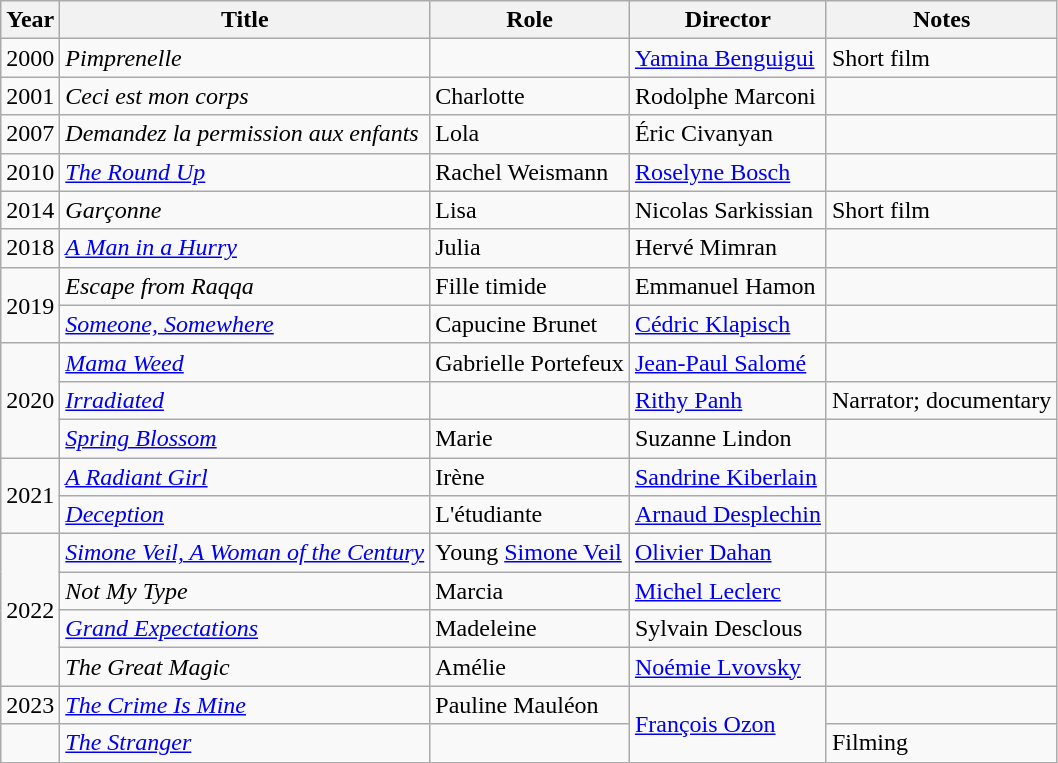<table class="wikitable">
<tr>
<th>Year</th>
<th>Title</th>
<th>Role</th>
<th>Director</th>
<th>Notes</th>
</tr>
<tr>
<td>2000</td>
<td><em>Pimprenelle</em></td>
<td></td>
<td><a href='#'>Yamina Benguigui</a></td>
<td>Short film</td>
</tr>
<tr>
<td>2001</td>
<td><em>Ceci est mon corps</em></td>
<td>Charlotte</td>
<td>Rodolphe Marconi</td>
<td></td>
</tr>
<tr>
<td>2007</td>
<td><em>Demandez la permission aux enfants</em></td>
<td>Lola</td>
<td>Éric Civanyan</td>
<td></td>
</tr>
<tr>
<td>2010</td>
<td><em><a href='#'>The Round Up</a></em></td>
<td>Rachel Weismann</td>
<td><a href='#'>Roselyne Bosch</a></td>
<td></td>
</tr>
<tr>
<td>2014</td>
<td><em>Garçonne</em></td>
<td>Lisa</td>
<td>Nicolas Sarkissian</td>
<td>Short film</td>
</tr>
<tr>
<td>2018</td>
<td><em><a href='#'>A Man in a Hurry</a></em></td>
<td>Julia</td>
<td>Hervé Mimran</td>
<td></td>
</tr>
<tr>
<td rowspan="2">2019</td>
<td><em>Escape from Raqqa</em></td>
<td>Fille timide</td>
<td>Emmanuel Hamon</td>
<td></td>
</tr>
<tr>
<td><em><a href='#'>Someone, Somewhere</a></em></td>
<td>Capucine Brunet</td>
<td><a href='#'>Cédric Klapisch</a></td>
<td></td>
</tr>
<tr>
<td rowspan="3">2020</td>
<td><em><a href='#'>Mama Weed</a></em></td>
<td>Gabrielle Portefeux</td>
<td><a href='#'>Jean-Paul Salomé</a></td>
<td></td>
</tr>
<tr>
<td><em><a href='#'>Irradiated</a></em></td>
<td></td>
<td><a href='#'>Rithy Panh</a></td>
<td>Narrator; documentary</td>
</tr>
<tr>
<td><em><a href='#'>Spring Blossom</a></em></td>
<td>Marie</td>
<td>Suzanne Lindon</td>
<td></td>
</tr>
<tr>
<td rowspan="2">2021</td>
<td><em><a href='#'>A Radiant Girl</a></em></td>
<td>Irène</td>
<td><a href='#'>Sandrine Kiberlain</a></td>
<td></td>
</tr>
<tr>
<td><em><a href='#'>Deception</a></em></td>
<td>L'étudiante</td>
<td><a href='#'>Arnaud Desplechin</a></td>
<td></td>
</tr>
<tr>
<td rowspan="4">2022</td>
<td><em><a href='#'>Simone Veil, A Woman of the Century</a></em></td>
<td>Young <a href='#'>Simone Veil</a></td>
<td><a href='#'>Olivier Dahan</a></td>
<td></td>
</tr>
<tr>
<td><em>Not My Type</em></td>
<td>Marcia</td>
<td><a href='#'>Michel Leclerc</a></td>
<td></td>
</tr>
<tr>
<td><em><a href='#'>Grand Expectations</a></em></td>
<td>Madeleine</td>
<td>Sylvain Desclous</td>
<td></td>
</tr>
<tr>
<td><em>The Great Magic</em></td>
<td>Amélie</td>
<td><a href='#'>Noémie Lvovsky</a></td>
<td></td>
</tr>
<tr>
<td>2023</td>
<td><em><a href='#'>The Crime Is Mine</a></em></td>
<td>Pauline Mauléon</td>
<td rowspan="2"><a href='#'>François Ozon</a></td>
<td></td>
</tr>
<tr>
<td></td>
<td><em><a href='#'>The Stranger</a></em></td>
<td></td>
<td>Filming</td>
</tr>
</table>
